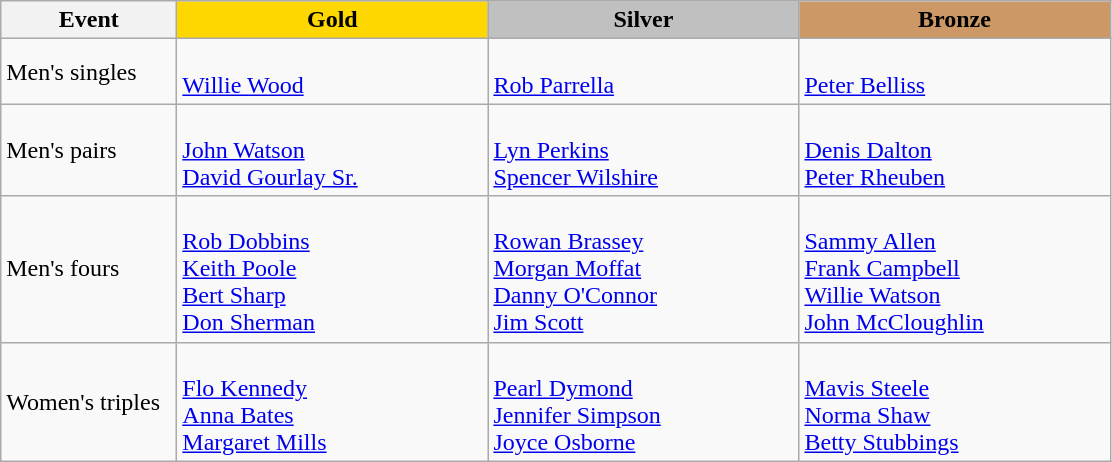<table class="wikitable" style="font-size: 100%">
<tr>
<th width=110>Event</th>
<th width=200 style="background-color: gold;">Gold</th>
<th width=200 style="background-color: silver;">Silver</th>
<th width=200 style="background-color: #cc9966;">Bronze</th>
</tr>
<tr>
<td>Men's singles</td>
<td> <br><a href='#'>Willie Wood</a></td>
<td> <br><a href='#'>Rob Parrella</a></td>
<td> <br><a href='#'>Peter Belliss</a></td>
</tr>
<tr>
<td>Men's pairs</td>
<td> <br><a href='#'>John Watson</a> <br> <a href='#'>David Gourlay Sr.</a></td>
<td> <br><a href='#'>Lyn Perkins</a> <br><a href='#'>Spencer Wilshire</a></td>
<td> <br><a href='#'>Denis Dalton</a> <br> <a href='#'>Peter Rheuben</a></td>
</tr>
<tr>
<td>Men's fours</td>
<td> <br><a href='#'>Rob Dobbins</a><br> <a href='#'>Keith Poole</a><br> <a href='#'>Bert Sharp</a><br> <a href='#'>Don Sherman</a></td>
<td> <br><a href='#'>Rowan Brassey</a><br> <a href='#'>Morgan Moffat</a><br> <a href='#'>Danny O'Connor</a><br> <a href='#'>Jim Scott</a></td>
<td> <br><a href='#'>Sammy Allen</a><br> <a href='#'>Frank Campbell</a><br> <a href='#'>Willie Watson</a><br> <a href='#'>John McCloughlin</a></td>
</tr>
<tr>
<td>Women's triples</td>
<td> <br><a href='#'>Flo Kennedy</a><br> <a href='#'>Anna Bates</a> <br> <a href='#'>Margaret Mills</a></td>
<td> <br><a href='#'>Pearl Dymond</a><br> <a href='#'>Jennifer Simpson</a><br> <a href='#'>Joyce Osborne</a></td>
<td> <br><a href='#'>Mavis Steele</a><br> <a href='#'>Norma Shaw</a><br> <a href='#'>Betty Stubbings</a></td>
</tr>
</table>
